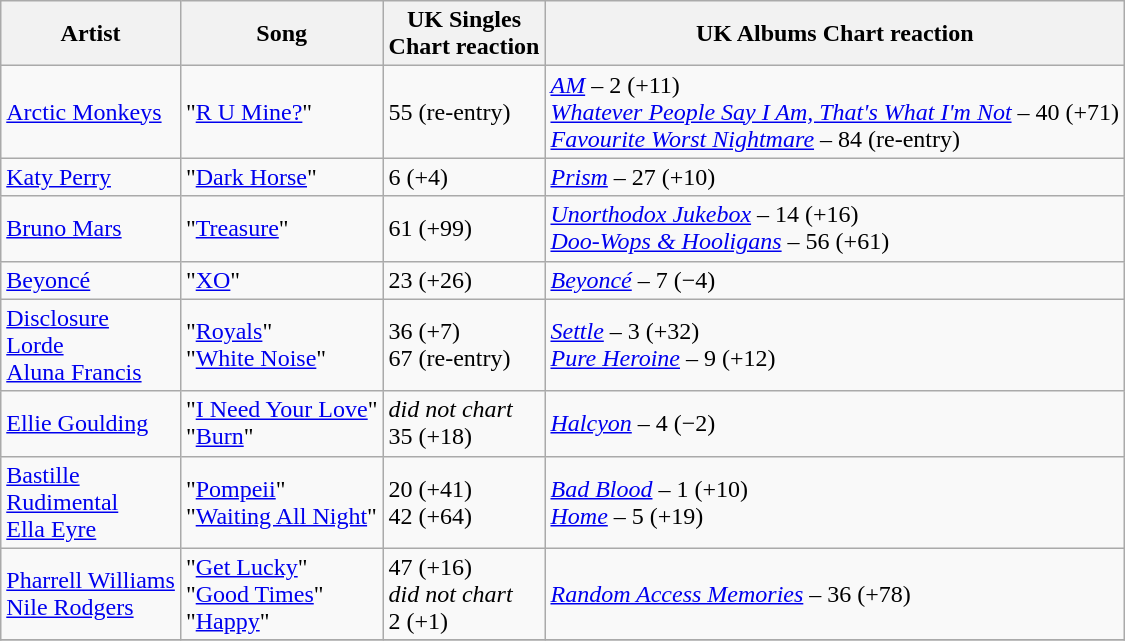<table class="wikitable">
<tr>
<th>Artist</th>
<th>Song</th>
<th>UK Singles<br>Chart reaction</th>
<th>UK Albums Chart reaction</th>
</tr>
<tr>
<td><a href='#'>Arctic Monkeys</a></td>
<td>"<a href='#'>R U Mine?</a>"</td>
<td>55 (re-entry)</td>
<td><em><a href='#'>AM</a></em> – 2 (+11)<br><em><a href='#'>Whatever People Say I Am, That's What I'm Not</a></em> – 40 (+71)<br><em><a href='#'>Favourite Worst Nightmare</a></em> – 84 (re-entry)</td>
</tr>
<tr>
<td><a href='#'>Katy Perry</a></td>
<td>"<a href='#'>Dark Horse</a>"</td>
<td>6 (+4)</td>
<td><em><a href='#'>Prism</a></em> – 27 (+10)</td>
</tr>
<tr>
<td><a href='#'>Bruno Mars</a></td>
<td>"<a href='#'>Treasure</a>"</td>
<td>61 (+99)</td>
<td><em><a href='#'>Unorthodox Jukebox</a></em> – 14 (+16)<br><em><a href='#'>Doo-Wops & Hooligans</a></em> – 56 (+61)</td>
</tr>
<tr>
<td><a href='#'>Beyoncé</a></td>
<td>"<a href='#'>XO</a>"</td>
<td>23 (+26)</td>
<td><em><a href='#'>Beyoncé</a></em> – 7 (−4)</td>
</tr>
<tr>
<td><a href='#'>Disclosure</a><br><a href='#'>Lorde</a><br><a href='#'>Aluna Francis</a></td>
<td>"<a href='#'>Royals</a>"<br> "<a href='#'>White Noise</a>"</td>
<td>36 (+7)<br>67 (re-entry)</td>
<td><em><a href='#'>Settle</a></em> – 3 (+32)<br><em><a href='#'>Pure Heroine</a></em> – 9 (+12)</td>
</tr>
<tr>
<td><a href='#'>Ellie Goulding</a></td>
<td>"<a href='#'>I Need Your Love</a>"<br> "<a href='#'>Burn</a>"</td>
<td><em>did not chart</em><br>35 (+18)</td>
<td><em><a href='#'>Halcyon</a></em> – 4 (−2)</td>
</tr>
<tr>
<td><a href='#'>Bastille</a><br><a href='#'>Rudimental</a><br><a href='#'>Ella Eyre</a></td>
<td>"<a href='#'>Pompeii</a>"<br> "<a href='#'>Waiting All Night</a>"</td>
<td>20 (+41)<br>42 (+64)</td>
<td><em><a href='#'>Bad Blood</a></em> – 1 (+10)<br><em><a href='#'>Home</a></em> – 5 (+19)</td>
</tr>
<tr>
<td><a href='#'>Pharrell Williams</a><br><a href='#'>Nile Rodgers</a></td>
<td>"<a href='#'>Get Lucky</a>"<br> "<a href='#'>Good Times</a>"<br>"<a href='#'>Happy</a>"</td>
<td>47 (+16)<br><em>did not chart</em><br>2 (+1)</td>
<td><em><a href='#'>Random Access Memories</a></em> – 36 (+78)</td>
</tr>
<tr>
</tr>
</table>
